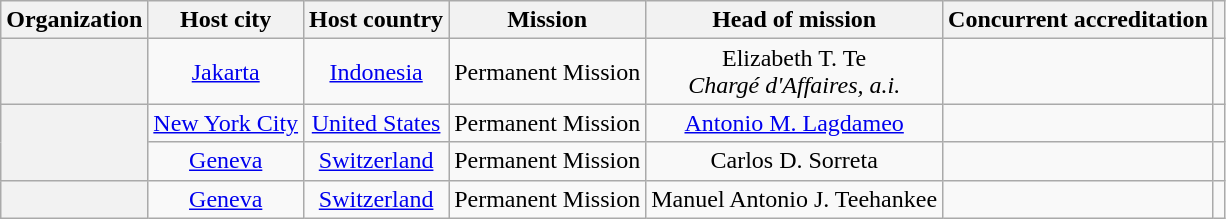<table class="wikitable plainrowheaders" style="text-align:center;">
<tr>
<th scope="col">Organization</th>
<th scope="col">Host city</th>
<th scope="col">Host country</th>
<th scope="col">Mission</th>
<th scope="col">Head of mission</th>
<th scope="col">Concurrent accreditation</th>
<th scope="col"></th>
</tr>
<tr>
<th scope="row"></th>
<td><a href='#'>Jakarta</a></td>
<td><a href='#'>Indonesia</a></td>
<td>Permanent Mission</td>
<td>Elizabeth T. Te<br><em>Chargé d'Affaires, a.i.</em></td>
<td></td>
<td></td>
</tr>
<tr>
<th scope="row" rowspan="2"></th>
<td><a href='#'>New York City</a></td>
<td><a href='#'>United States</a></td>
<td>Permanent Mission</td>
<td><a href='#'>Antonio M. Lagdameo</a></td>
<td></td>
<td></td>
</tr>
<tr>
<td><a href='#'>Geneva</a></td>
<td><a href='#'>Switzerland</a></td>
<td>Permanent Mission</td>
<td>Carlos D. Sorreta</td>
<td></td>
<td></td>
</tr>
<tr>
<th scope="row"></th>
<td><a href='#'>Geneva</a></td>
<td><a href='#'>Switzerland</a></td>
<td>Permanent Mission</td>
<td>Manuel Antonio J. Teehankee</td>
<td></td>
<td></td>
</tr>
</table>
